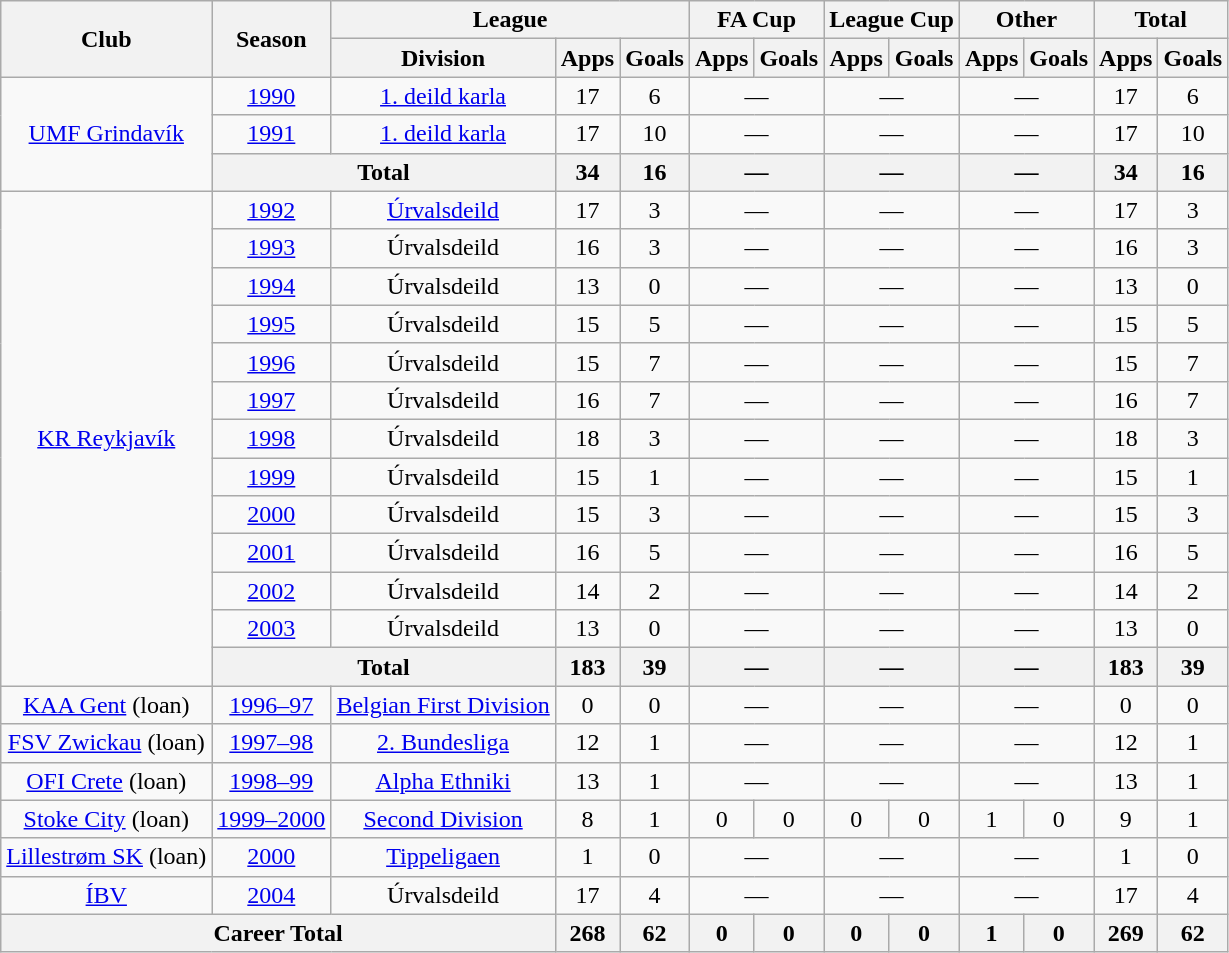<table class="wikitable" style="text-align: center;">
<tr>
<th rowspan="2">Club</th>
<th rowspan="2">Season</th>
<th colspan="3">League</th>
<th colspan="2">FA Cup</th>
<th colspan="2">League Cup</th>
<th colspan="2">Other</th>
<th colspan="2">Total</th>
</tr>
<tr>
<th>Division</th>
<th>Apps</th>
<th>Goals</th>
<th>Apps</th>
<th>Goals</th>
<th>Apps</th>
<th>Goals</th>
<th>Apps</th>
<th>Goals</th>
<th>Apps</th>
<th>Goals</th>
</tr>
<tr>
<td rowspan=3><a href='#'>UMF Grindavík</a></td>
<td><a href='#'>1990</a></td>
<td><a href='#'>1. deild karla</a></td>
<td>17</td>
<td>6</td>
<td colspan="2">—</td>
<td colspan="2">—</td>
<td colspan="2">—</td>
<td>17</td>
<td>6</td>
</tr>
<tr>
<td><a href='#'>1991</a></td>
<td><a href='#'>1. deild karla</a></td>
<td>17</td>
<td>10</td>
<td colspan="2">—</td>
<td colspan="2">—</td>
<td colspan="2">—</td>
<td>17</td>
<td>10</td>
</tr>
<tr>
<th colspan=2>Total</th>
<th>34</th>
<th>16</th>
<th colspan="2">—</th>
<th colspan="2">—</th>
<th colspan="2">—</th>
<th>34</th>
<th>16</th>
</tr>
<tr>
<td rowspan=13><a href='#'>KR Reykjavík</a></td>
<td><a href='#'>1992</a></td>
<td><a href='#'>Úrvalsdeild</a></td>
<td>17</td>
<td>3</td>
<td colspan="2">—</td>
<td colspan="2">—</td>
<td colspan="2">—</td>
<td>17</td>
<td>3</td>
</tr>
<tr>
<td><a href='#'>1993</a></td>
<td>Úrvalsdeild</td>
<td>16</td>
<td>3</td>
<td colspan="2">—</td>
<td colspan="2">—</td>
<td colspan="2">—</td>
<td>16</td>
<td>3</td>
</tr>
<tr>
<td><a href='#'>1994</a></td>
<td>Úrvalsdeild</td>
<td>13</td>
<td>0</td>
<td colspan="2">—</td>
<td colspan="2">—</td>
<td colspan="2">—</td>
<td>13</td>
<td>0</td>
</tr>
<tr>
<td><a href='#'>1995</a></td>
<td>Úrvalsdeild</td>
<td>15</td>
<td>5</td>
<td colspan="2">—</td>
<td colspan="2">—</td>
<td colspan="2">—</td>
<td>15</td>
<td>5</td>
</tr>
<tr>
<td><a href='#'>1996</a></td>
<td>Úrvalsdeild</td>
<td>15</td>
<td>7</td>
<td colspan="2">—</td>
<td colspan="2">—</td>
<td colspan="2">—</td>
<td>15</td>
<td>7</td>
</tr>
<tr>
<td><a href='#'>1997</a></td>
<td>Úrvalsdeild</td>
<td>16</td>
<td>7</td>
<td colspan="2">—</td>
<td colspan="2">—</td>
<td colspan="2">—</td>
<td>16</td>
<td>7</td>
</tr>
<tr>
<td><a href='#'>1998</a></td>
<td>Úrvalsdeild</td>
<td>18</td>
<td>3</td>
<td colspan="2">—</td>
<td colspan="2">—</td>
<td colspan="2">—</td>
<td>18</td>
<td>3</td>
</tr>
<tr>
<td><a href='#'>1999</a></td>
<td>Úrvalsdeild</td>
<td>15</td>
<td>1</td>
<td colspan="2">—</td>
<td colspan="2">—</td>
<td colspan="2">—</td>
<td>15</td>
<td>1</td>
</tr>
<tr>
<td><a href='#'>2000</a></td>
<td>Úrvalsdeild</td>
<td>15</td>
<td>3</td>
<td colspan="2">—</td>
<td colspan="2">—</td>
<td colspan="2">—</td>
<td>15</td>
<td>3</td>
</tr>
<tr>
<td><a href='#'>2001</a></td>
<td>Úrvalsdeild</td>
<td>16</td>
<td>5</td>
<td colspan="2">—</td>
<td colspan="2">—</td>
<td colspan="2">—</td>
<td>16</td>
<td>5</td>
</tr>
<tr>
<td><a href='#'>2002</a></td>
<td>Úrvalsdeild</td>
<td>14</td>
<td>2</td>
<td colspan="2">—</td>
<td colspan="2">—</td>
<td colspan="2">—</td>
<td>14</td>
<td>2</td>
</tr>
<tr>
<td><a href='#'>2003</a></td>
<td>Úrvalsdeild</td>
<td>13</td>
<td>0</td>
<td colspan="2">—</td>
<td colspan="2">—</td>
<td colspan="2">—</td>
<td>13</td>
<td>0</td>
</tr>
<tr>
<th colspan=2>Total</th>
<th>183</th>
<th>39</th>
<th colspan="2">—</th>
<th colspan="2">—</th>
<th colspan="2">—</th>
<th>183</th>
<th>39</th>
</tr>
<tr>
<td><a href='#'>KAA Gent</a> (loan)</td>
<td><a href='#'>1996–97</a></td>
<td><a href='#'>Belgian First Division</a></td>
<td>0</td>
<td>0</td>
<td colspan="2">—</td>
<td colspan="2">—</td>
<td colspan="2">—</td>
<td>0</td>
<td>0</td>
</tr>
<tr>
<td><a href='#'>FSV Zwickau</a> (loan)</td>
<td><a href='#'>1997–98</a></td>
<td><a href='#'>2. Bundesliga</a></td>
<td>12</td>
<td>1</td>
<td colspan="2">—</td>
<td colspan="2">—</td>
<td colspan="2">—</td>
<td>12</td>
<td>1</td>
</tr>
<tr>
<td><a href='#'>OFI Crete</a> (loan)</td>
<td><a href='#'>1998–99</a></td>
<td><a href='#'>Alpha Ethniki</a></td>
<td>13</td>
<td>1</td>
<td colspan="2">—</td>
<td colspan="2">—</td>
<td colspan="2">—</td>
<td>13</td>
<td>1</td>
</tr>
<tr>
<td><a href='#'>Stoke City</a> (loan)</td>
<td><a href='#'>1999–2000</a></td>
<td><a href='#'>Second Division</a></td>
<td>8</td>
<td>1</td>
<td>0</td>
<td>0</td>
<td>0</td>
<td>0</td>
<td>1</td>
<td>0</td>
<td>9</td>
<td>1</td>
</tr>
<tr>
<td><a href='#'>Lillestrøm SK</a> (loan)</td>
<td><a href='#'>2000</a></td>
<td><a href='#'>Tippeligaen</a></td>
<td>1</td>
<td>0</td>
<td colspan="2">—</td>
<td colspan="2">—</td>
<td colspan="2">—</td>
<td>1</td>
<td>0</td>
</tr>
<tr>
<td><a href='#'>ÍBV</a></td>
<td><a href='#'>2004</a></td>
<td>Úrvalsdeild</td>
<td>17</td>
<td>4</td>
<td colspan="2">—</td>
<td colspan="2">—</td>
<td colspan="2">—</td>
<td>17</td>
<td>4</td>
</tr>
<tr>
<th colspan=3>Career Total</th>
<th>268</th>
<th>62</th>
<th>0</th>
<th>0</th>
<th>0</th>
<th>0</th>
<th>1</th>
<th>0</th>
<th>269</th>
<th>62</th>
</tr>
</table>
